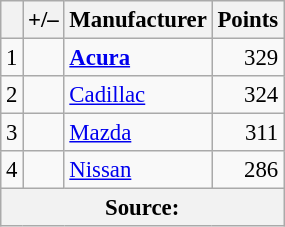<table class="wikitable" style="font-size: 95%;">
<tr>
<th scope="col"></th>
<th scope="col">+/–</th>
<th scope="col">Manufacturer</th>
<th scope="col">Points</th>
</tr>
<tr>
<td align=center>1</td>
<td align="left"></td>
<td><strong> <a href='#'>Acura</a></strong></td>
<td align=right>329</td>
</tr>
<tr>
<td align=center>2</td>
<td align="left"></td>
<td> <a href='#'>Cadillac</a></td>
<td align=right>324</td>
</tr>
<tr>
<td align=center>3</td>
<td align="left"></td>
<td> <a href='#'>Mazda</a></td>
<td align=right>311</td>
</tr>
<tr>
<td align=center>4</td>
<td align="left"></td>
<td> <a href='#'>Nissan</a></td>
<td align=right>286</td>
</tr>
<tr>
<th colspan=5>Source:</th>
</tr>
</table>
